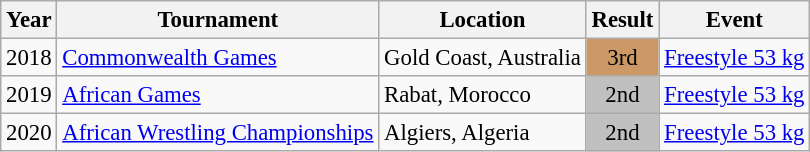<table class="wikitable" style="font-size:95%;">
<tr>
<th>Year</th>
<th>Tournament</th>
<th>Location</th>
<th>Result</th>
<th>Event</th>
</tr>
<tr>
<td>2018</td>
<td><a href='#'>Commonwealth Games</a></td>
<td>Gold Coast, Australia</td>
<td align="center" bgcolor="cc9966">3rd</td>
<td><a href='#'>Freestyle 53 kg</a></td>
</tr>
<tr>
<td>2019</td>
<td><a href='#'>African Games</a></td>
<td>Rabat, Morocco</td>
<td align="center" bgcolor="silver">2nd</td>
<td><a href='#'>Freestyle 53 kg</a></td>
</tr>
<tr>
<td>2020</td>
<td><a href='#'>African Wrestling Championships</a></td>
<td>Algiers, Algeria</td>
<td align="center" bgcolor="silver">2nd</td>
<td><a href='#'>Freestyle 53 kg</a></td>
</tr>
</table>
